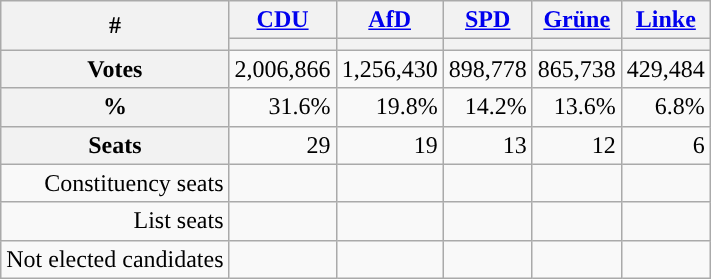<table class="wikitable" style="text-align:right;vertical-align:top">
<tr>
<th rowspan="2">#</th>
<th class="wikitable sortable"><a href='#'>CDU</a></th>
<th class="wikitable sortable"><a href='#'>AfD</a></th>
<th class="wikitable sortable"><a href='#'>SPD</a></th>
<th class="wikitable sortable"><a href='#'>Grüne</a></th>
<th class="wikitable sortable"><a href='#'>Linke</a></th>
</tr>
<tr>
<th class="wikitable sortable" style="background:"></th>
<th class="wikitable sortable" style="background:"></th>
<th class="wikitable sortable" style="background:"></th>
<th class="wikitable sortable" style="background:"></th>
<th class="wikitable sortable" style="background:"></th>
</tr>
<tr>
<th>Votes</th>
<td>2,006,866</td>
<td>1,256,430</td>
<td>898,778</td>
<td>865,738</td>
<td>429,484</td>
</tr>
<tr>
<th>%</th>
<td>31.6%</td>
<td>19.8%</td>
<td>14.2%</td>
<td>13.6%</td>
<td>6.8%</td>
</tr>
<tr>
<th>Seats</th>
<td>29</td>
<td>19</td>
<td>13</td>
<td>12</td>
<td>6</td>
</tr>
<tr style="vertical-align:top">
<td>Constituency seats</td>
<td></td>
<td></td>
<td></td>
<td></td>
<td></td>
</tr>
<tr style="vertical-align:top">
<td>List seats</td>
<td></td>
<td></td>
<td></td>
<td>  </td>
<td></td>
</tr>
<tr style="vertical-align:top">
<td>Not elected candidates</td>
<td><div><br>






</div></td>
<td><div><br>
</div></td>
<td><div><br>
</div></td>
<td><div><br>

</div></td>
<td><div><br>
</div></td>
</tr>
</table>
